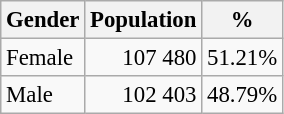<table class="wikitable" style="font-size: 95%; text-align: right">
<tr>
<th>Gender</th>
<th>Population</th>
<th>%</th>
</tr>
<tr>
<td align=left>Female</td>
<td>107 480</td>
<td>51.21%</td>
</tr>
<tr>
<td align=left>Male</td>
<td>102 403</td>
<td>48.79%</td>
</tr>
</table>
